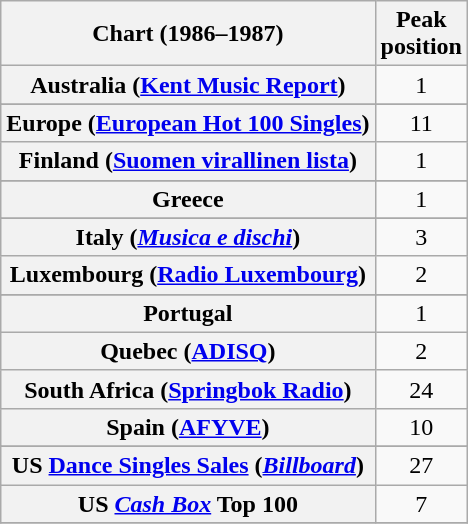<table class="wikitable sortable plainrowheaders" style="text-align:center">
<tr>
<th scope="col">Chart (1986–1987)</th>
<th scope="col">Peak<br>position</th>
</tr>
<tr>
<th scope="row">Australia (<a href='#'>Kent Music Report</a>)</th>
<td>1</td>
</tr>
<tr>
</tr>
<tr>
</tr>
<tr>
</tr>
<tr>
<th scope="row">Europe (<a href='#'>European Hot 100 Singles</a>)</th>
<td>11</td>
</tr>
<tr>
<th scope="row">Finland (<a href='#'>Suomen virallinen lista</a>)</th>
<td>1</td>
</tr>
<tr>
</tr>
<tr>
<th scope="row">Greece</th>
<td>1</td>
</tr>
<tr>
</tr>
<tr>
<th scope="row">Italy (<em><a href='#'>Musica e dischi</a></em>)</th>
<td>3</td>
</tr>
<tr>
<th scope="row">Luxembourg (<a href='#'>Radio Luxembourg</a>)</th>
<td align="center">2</td>
</tr>
<tr>
</tr>
<tr>
</tr>
<tr>
</tr>
<tr>
</tr>
<tr>
<th scope="row">Portugal</th>
<td>1</td>
</tr>
<tr>
<th scope="row">Quebec (<a href='#'>ADISQ</a>)</th>
<td>2</td>
</tr>
<tr>
<th scope="row">South Africa (<a href='#'>Springbok Radio</a>)</th>
<td>24</td>
</tr>
<tr>
<th scope="row">Spain (<a href='#'>AFYVE</a>)</th>
<td>10</td>
</tr>
<tr>
</tr>
<tr>
</tr>
<tr>
</tr>
<tr>
</tr>
<tr>
</tr>
<tr>
<th scope="row">US <a href='#'>Dance Singles Sales</a> (<em><a href='#'>Billboard</a></em>)</th>
<td>27</td>
</tr>
<tr>
<th scope="row">US <em><a href='#'>Cash Box</a></em> Top 100</th>
<td>7</td>
</tr>
<tr>
</tr>
</table>
